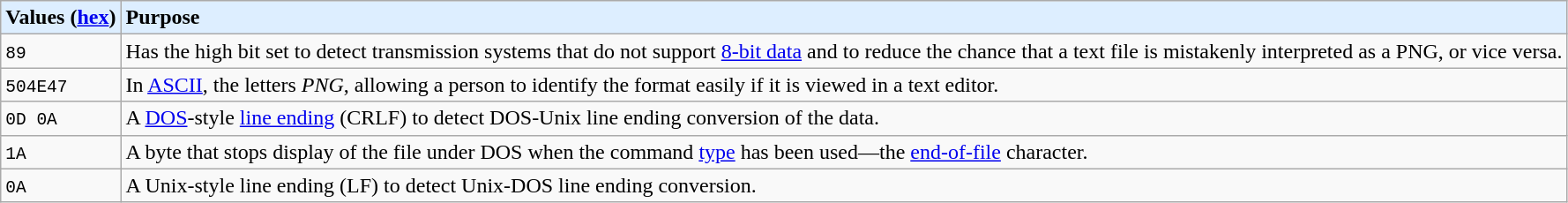<table class=wikitable>
<tr>
<th style="text-align:left; background:#def;">Values (<a href='#'>hex</a>)</th>
<th style="text-align:left; background:#def;">Purpose</th>
</tr>
<tr>
<td><code>89</code></td>
<td>Has the high bit set to detect transmission systems that do not support <a href='#'>8-bit data</a> and to reduce the chance that a text file is mistakenly interpreted as a PNG, or vice versa.</td>
</tr>
<tr>
<td><code>504E47</code></td>
<td>In <a href='#'>ASCII</a>, the letters <em>PNG</em>, allowing a person to identify the format easily if it is viewed in a text editor.</td>
</tr>
<tr>
<td><code>0D 0A</code></td>
<td>A <a href='#'>DOS</a>-style <a href='#'>line ending</a> (CRLF) to detect DOS-Unix line ending conversion of the data.</td>
</tr>
<tr>
<td><code>1A</code></td>
<td>A byte that stops display of the file under DOS when the command <a href='#'>type</a> has been used—the <a href='#'>end-of-file</a> character.</td>
</tr>
<tr>
<td><code>0A</code></td>
<td>A Unix-style line ending (LF) to detect Unix-DOS line ending conversion.</td>
</tr>
</table>
